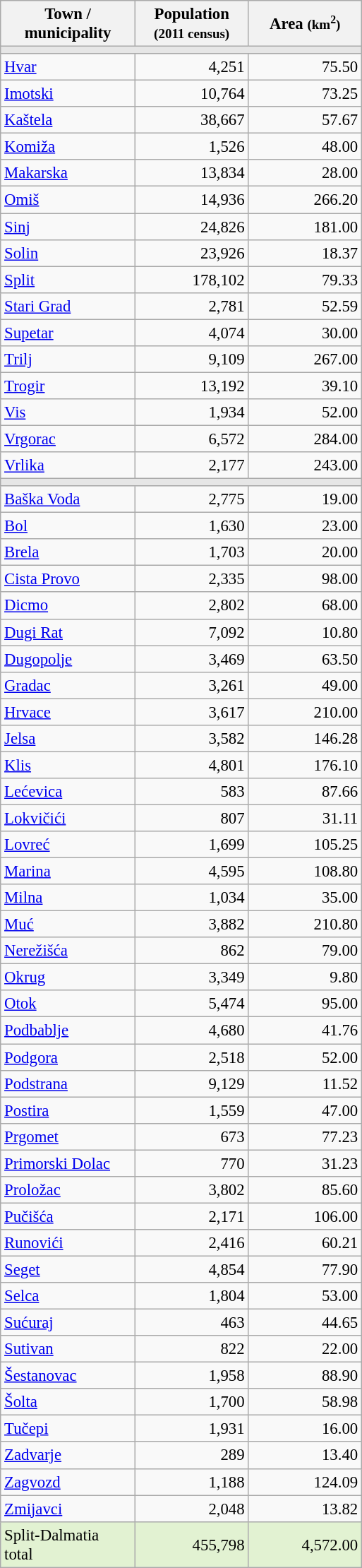<table class="wikitable sortable" style="text-align: left; font-size: 95%;">
<tr>
<th width=120px>Town / municipality</th>
<th width=100px>Population<br> <small>(2011 census)</small></th>
<th width=100px>Area <small>(km<sup>2</sup>)</small></th>
</tr>
<tr>
<td colspan="4" bgcolor=#E6E6E6></td>
</tr>
<tr>
<td><a href='#'>Hvar</a></td>
<td align=right>4,251</td>
<td align=right>75.50</td>
</tr>
<tr>
<td><a href='#'>Imotski</a></td>
<td align=right>10,764</td>
<td align=right>73.25</td>
</tr>
<tr>
<td><a href='#'>Kaštela</a></td>
<td align=right>38,667</td>
<td align=right>57.67</td>
</tr>
<tr>
<td><a href='#'>Komiža</a></td>
<td align=right>1,526</td>
<td align=right>48.00</td>
</tr>
<tr>
<td><a href='#'>Makarska</a></td>
<td align=right>13,834</td>
<td align=right>28.00</td>
</tr>
<tr>
<td><a href='#'>Omiš</a></td>
<td align=right>14,936</td>
<td align=right>266.20</td>
</tr>
<tr>
<td><a href='#'>Sinj</a></td>
<td align=right>24,826</td>
<td align=right>181.00</td>
</tr>
<tr>
<td><a href='#'>Solin</a></td>
<td align=right>23,926</td>
<td align=right>18.37</td>
</tr>
<tr>
<td><a href='#'>Split</a></td>
<td align=right>178,102</td>
<td align=right>79.33</td>
</tr>
<tr>
<td><a href='#'>Stari Grad</a></td>
<td align=right>2,781</td>
<td align=right>52.59</td>
</tr>
<tr>
<td><a href='#'>Supetar</a></td>
<td align=right>4,074</td>
<td align=right>30.00</td>
</tr>
<tr>
<td><a href='#'>Trilj</a></td>
<td align=right>9,109</td>
<td align=right>267.00</td>
</tr>
<tr>
<td><a href='#'>Trogir</a></td>
<td align=right>13,192</td>
<td align=right>39.10</td>
</tr>
<tr>
<td><a href='#'>Vis</a></td>
<td align=right>1,934</td>
<td align=right>52.00</td>
</tr>
<tr>
<td><a href='#'>Vrgorac</a></td>
<td align=right>6,572</td>
<td align=right>284.00</td>
</tr>
<tr>
<td><a href='#'>Vrlika</a></td>
<td align=right>2,177</td>
<td align=right>243.00</td>
</tr>
<tr>
<td colspan="4" bgcolor=#E6E6E6></td>
</tr>
<tr>
<td><a href='#'>Baška Voda</a></td>
<td align=right>2,775</td>
<td align=right>19.00</td>
</tr>
<tr>
<td><a href='#'>Bol</a></td>
<td align=right>1,630</td>
<td align=right>23.00</td>
</tr>
<tr>
<td><a href='#'>Brela</a></td>
<td align=right>1,703</td>
<td align=right>20.00</td>
</tr>
<tr>
<td><a href='#'>Cista Provo</a></td>
<td align=right>2,335</td>
<td align=right>98.00</td>
</tr>
<tr>
<td><a href='#'>Dicmo</a></td>
<td align=right>2,802</td>
<td align=right>68.00</td>
</tr>
<tr>
<td><a href='#'>Dugi Rat</a></td>
<td align=right>7,092</td>
<td align=right>10.80</td>
</tr>
<tr>
<td><a href='#'>Dugopolje</a></td>
<td align=right>3,469</td>
<td align=right>63.50</td>
</tr>
<tr>
<td><a href='#'>Gradac</a></td>
<td align=right>3,261</td>
<td align=right>49.00</td>
</tr>
<tr>
<td><a href='#'>Hrvace</a></td>
<td align=right>3,617</td>
<td align=right>210.00</td>
</tr>
<tr>
<td><a href='#'>Jelsa</a></td>
<td align=right>3,582</td>
<td align=right>146.28</td>
</tr>
<tr>
<td><a href='#'>Klis</a></td>
<td align=right>4,801</td>
<td align=right>176.10</td>
</tr>
<tr>
<td><a href='#'>Lećevica</a></td>
<td align=right>583</td>
<td align=right>87.66</td>
</tr>
<tr>
<td><a href='#'>Lokvičići</a></td>
<td align=right>807</td>
<td align=right>31.11</td>
</tr>
<tr>
<td><a href='#'>Lovreć</a></td>
<td align=right>1,699</td>
<td align=right>105.25</td>
</tr>
<tr>
<td><a href='#'>Marina</a></td>
<td align=right>4,595</td>
<td align=right>108.80</td>
</tr>
<tr>
<td><a href='#'>Milna</a></td>
<td align=right>1,034</td>
<td align=right>35.00</td>
</tr>
<tr>
<td><a href='#'>Muć</a></td>
<td align=right>3,882</td>
<td align=right>210.80</td>
</tr>
<tr>
<td><a href='#'>Nerežišća</a></td>
<td align=right>862</td>
<td align=right>79.00</td>
</tr>
<tr>
<td><a href='#'>Okrug</a></td>
<td align=right>3,349</td>
<td align=right>9.80</td>
</tr>
<tr>
<td><a href='#'>Otok</a></td>
<td align=right>5,474</td>
<td align=right>95.00</td>
</tr>
<tr>
<td><a href='#'>Podbablje</a></td>
<td align=right>4,680</td>
<td align=right>41.76</td>
</tr>
<tr>
<td><a href='#'>Podgora</a></td>
<td align=right>2,518</td>
<td align=right>52.00</td>
</tr>
<tr>
<td><a href='#'>Podstrana</a></td>
<td align=right>9,129</td>
<td align=right>11.52</td>
</tr>
<tr>
<td><a href='#'>Postira</a></td>
<td align=right>1,559</td>
<td align=right>47.00</td>
</tr>
<tr>
<td><a href='#'>Prgomet</a></td>
<td align=right>673</td>
<td align=right>77.23</td>
</tr>
<tr>
<td><a href='#'>Primorski Dolac</a></td>
<td align=right>770</td>
<td align=right>31.23</td>
</tr>
<tr>
<td><a href='#'>Proložac</a></td>
<td align=right>3,802</td>
<td align=right>85.60</td>
</tr>
<tr>
<td><a href='#'>Pučišća</a></td>
<td align=right>2,171</td>
<td align=right>106.00</td>
</tr>
<tr>
<td><a href='#'>Runovići</a></td>
<td align=right>2,416</td>
<td align=right>60.21</td>
</tr>
<tr>
<td><a href='#'>Seget</a></td>
<td align=right>4,854</td>
<td align=right>77.90</td>
</tr>
<tr>
<td><a href='#'>Selca</a></td>
<td align=right>1,804</td>
<td align=right>53.00</td>
</tr>
<tr>
<td><a href='#'>Sućuraj</a></td>
<td align=right>463</td>
<td align=right>44.65</td>
</tr>
<tr>
<td><a href='#'>Sutivan</a></td>
<td align=right>822</td>
<td align=right>22.00</td>
</tr>
<tr>
<td><a href='#'>Šestanovac</a></td>
<td align=right>1,958</td>
<td align=right>88.90</td>
</tr>
<tr>
<td><a href='#'>Šolta</a></td>
<td align=right>1,700</td>
<td align=right>58.98</td>
</tr>
<tr>
<td><a href='#'>Tučepi</a></td>
<td align=right>1,931</td>
<td align=right>16.00</td>
</tr>
<tr>
<td><a href='#'>Zadvarje</a></td>
<td align=right>289</td>
<td align=right>13.40</td>
</tr>
<tr>
<td><a href='#'>Zagvozd</a></td>
<td align=right>1,188</td>
<td align=right>124.09</td>
</tr>
<tr>
<td><a href='#'>Zmijavci</a></td>
<td align=right>2,048</td>
<td align=right>13.82</td>
</tr>
<tr bgcolor=#E2F2D2>
<td>Split-Dalmatia total</td>
<td align=right>455,798</td>
<td align=right>4,572.00</td>
</tr>
</table>
